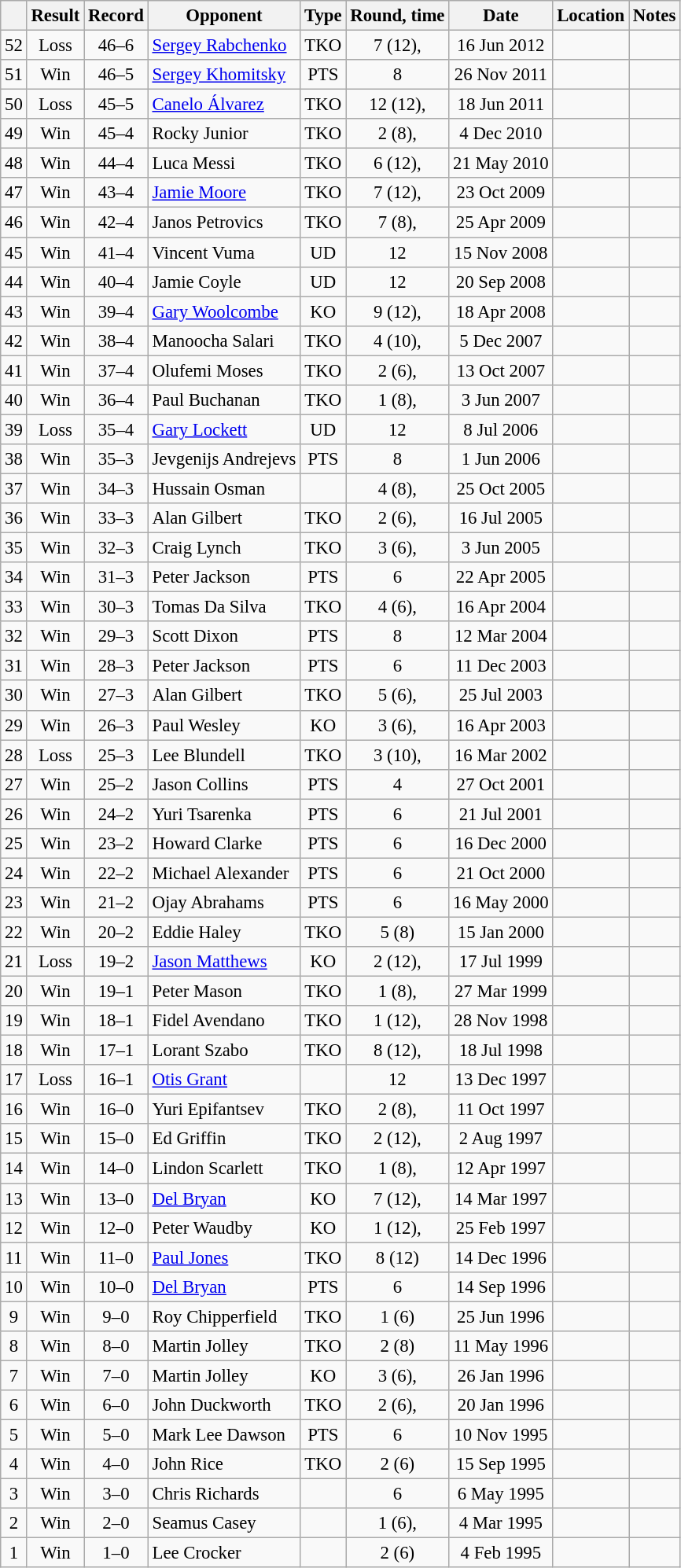<table class="wikitable" style="text-align:center; font-size:95%">
<tr>
<th></th>
<th>Result</th>
<th>Record</th>
<th>Opponent</th>
<th>Type</th>
<th>Round, time</th>
<th>Date</th>
<th>Location</th>
<th>Notes</th>
</tr>
<tr>
<td>52</td>
<td>Loss</td>
<td>46–6</td>
<td style="text-align:left;"><a href='#'>Sergey Rabchenko</a></td>
<td>TKO</td>
<td>7 (12), </td>
<td>16 Jun 2012</td>
<td style="text-align:left;"></td>
<td style="text-align:left;"></td>
</tr>
<tr>
<td>51</td>
<td>Win</td>
<td>46–5</td>
<td style="text-align:left;"><a href='#'>Sergey Khomitsky</a></td>
<td>PTS</td>
<td>8</td>
<td>26 Nov 2011</td>
<td style="text-align:left;"></td>
<td></td>
</tr>
<tr>
<td>50</td>
<td>Loss</td>
<td>45–5</td>
<td style="text-align:left;"><a href='#'>Canelo Álvarez</a></td>
<td>TKO</td>
<td>12 (12), </td>
<td>18 Jun 2011</td>
<td style="text-align:left;"></td>
<td style="text-align:left;"></td>
</tr>
<tr>
<td>49</td>
<td>Win</td>
<td>45–4</td>
<td style="text-align:left;">Rocky Junior</td>
<td>TKO</td>
<td>2 (8), </td>
<td>4 Dec 2010</td>
<td style="text-align:left;"></td>
<td></td>
</tr>
<tr>
<td>48</td>
<td>Win</td>
<td>44–4</td>
<td style="text-align:left;">Luca Messi</td>
<td>TKO</td>
<td>6 (12), </td>
<td>21 May 2010</td>
<td style="text-align:left;"></td>
<td style="text-align:left;"></td>
</tr>
<tr>
<td>47</td>
<td>Win</td>
<td>43–4</td>
<td style="text-align:left;"><a href='#'>Jamie Moore</a></td>
<td>TKO</td>
<td>7 (12), </td>
<td>23 Oct 2009</td>
<td style="text-align:left;"></td>
<td style="text-align:left;"></td>
</tr>
<tr>
<td>46</td>
<td>Win</td>
<td>42–4</td>
<td style="text-align:left;">Janos Petrovics</td>
<td>TKO</td>
<td>7 (8), </td>
<td>25 Apr 2009</td>
<td style="text-align:left;"></td>
<td></td>
</tr>
<tr>
<td>45</td>
<td>Win</td>
<td>41–4</td>
<td style="text-align:left;">Vincent Vuma</td>
<td>UD</td>
<td>12</td>
<td>15 Nov 2008</td>
<td style="text-align:left;"></td>
<td style="text-align:left;"></td>
</tr>
<tr>
<td>44</td>
<td>Win</td>
<td>40–4</td>
<td style="text-align:left;">Jamie Coyle</td>
<td>UD</td>
<td>12</td>
<td>20 Sep 2008</td>
<td style="text-align:left;"></td>
<td style="text-align:left;"></td>
</tr>
<tr>
<td>43</td>
<td>Win</td>
<td>39–4</td>
<td style="text-align:left;"><a href='#'>Gary Woolcombe</a></td>
<td>KO</td>
<td>9 (12), </td>
<td>18 Apr 2008</td>
<td style="text-align:left;"></td>
<td style="text-align:left;"></td>
</tr>
<tr>
<td>42</td>
<td>Win</td>
<td>38–4</td>
<td style="text-align:left;">Manoocha Salari</td>
<td>TKO</td>
<td>4 (10), </td>
<td>5 Dec 2007</td>
<td style="text-align:left;"></td>
<td></td>
</tr>
<tr>
<td>41</td>
<td>Win</td>
<td>37–4</td>
<td style="text-align:left;">Olufemi Moses</td>
<td>TKO</td>
<td>2 (6), </td>
<td>13 Oct 2007</td>
<td style="text-align:left;"></td>
<td></td>
</tr>
<tr>
<td>40</td>
<td>Win</td>
<td>36–4</td>
<td style="text-align:left;">Paul Buchanan</td>
<td>TKO</td>
<td>1 (8), </td>
<td>3 Jun 2007</td>
<td style="text-align:left;"></td>
<td></td>
</tr>
<tr>
<td>39</td>
<td>Loss</td>
<td>35–4</td>
<td style="text-align:left;"><a href='#'>Gary Lockett</a></td>
<td>UD</td>
<td>12</td>
<td>8 Jul 2006</td>
<td style="text-align:left;"></td>
<td style="text-align:left;"></td>
</tr>
<tr>
<td>38</td>
<td>Win</td>
<td>35–3</td>
<td style="text-align:left;">Jevgenijs Andrejevs</td>
<td>PTS</td>
<td>8</td>
<td>1 Jun 2006</td>
<td style="text-align:left;"></td>
<td></td>
</tr>
<tr>
<td>37</td>
<td>Win</td>
<td>34–3</td>
<td style="text-align:left;">Hussain Osman</td>
<td></td>
<td>4 (8), </td>
<td>25 Oct 2005</td>
<td style="text-align:left;"></td>
<td></td>
</tr>
<tr>
<td>36</td>
<td>Win</td>
<td>33–3</td>
<td style="text-align:left;">Alan Gilbert</td>
<td>TKO</td>
<td>2 (6), </td>
<td>16 Jul 2005</td>
<td style="text-align:left;"></td>
<td></td>
</tr>
<tr>
<td>35</td>
<td>Win</td>
<td>32–3</td>
<td style="text-align:left;">Craig Lynch</td>
<td>TKO</td>
<td>3 (6), </td>
<td>3 Jun 2005</td>
<td style="text-align:left;"></td>
<td></td>
</tr>
<tr>
<td>34</td>
<td>Win</td>
<td>31–3</td>
<td style="text-align:left;">Peter Jackson</td>
<td>PTS</td>
<td>6</td>
<td>22 Apr 2005</td>
<td style="text-align:left;"></td>
<td></td>
</tr>
<tr>
<td>33</td>
<td>Win</td>
<td>30–3</td>
<td style="text-align:left;">Tomas Da Silva</td>
<td>TKO</td>
<td>4 (6), </td>
<td>16 Apr 2004</td>
<td style="text-align:left;"></td>
<td></td>
</tr>
<tr>
<td>32</td>
<td>Win</td>
<td>29–3</td>
<td style="text-align:left;">Scott Dixon</td>
<td>PTS</td>
<td>8</td>
<td>12 Mar 2004</td>
<td style="text-align:left;"></td>
<td></td>
</tr>
<tr>
<td>31</td>
<td>Win</td>
<td>28–3</td>
<td style="text-align:left;">Peter Jackson</td>
<td>PTS</td>
<td>6</td>
<td>11 Dec 2003</td>
<td style="text-align:left;"></td>
<td></td>
</tr>
<tr>
<td>30</td>
<td>Win</td>
<td>27–3</td>
<td style="text-align:left;">Alan Gilbert</td>
<td>TKO</td>
<td>5 (6), </td>
<td>25 Jul 2003</td>
<td style="text-align:left;"></td>
<td></td>
</tr>
<tr>
<td>29</td>
<td>Win</td>
<td>26–3</td>
<td style="text-align:left;">Paul Wesley</td>
<td>KO</td>
<td>3 (6), </td>
<td>16 Apr 2003</td>
<td style="text-align:left;"></td>
<td></td>
</tr>
<tr>
<td>28</td>
<td>Loss</td>
<td>25–3</td>
<td style="text-align:left;">Lee Blundell</td>
<td>TKO</td>
<td>3 (10), </td>
<td>16 Mar 2002</td>
<td style="text-align:left;"></td>
<td style="text-align:left;"></td>
</tr>
<tr>
<td>27</td>
<td>Win</td>
<td>25–2</td>
<td style="text-align:left;">Jason Collins</td>
<td>PTS</td>
<td>4</td>
<td>27 Oct 2001</td>
<td style="text-align:left;"></td>
<td></td>
</tr>
<tr>
<td>26</td>
<td>Win</td>
<td>24–2</td>
<td style="text-align:left;">Yuri Tsarenka</td>
<td>PTS</td>
<td>6</td>
<td>21 Jul 2001</td>
<td style="text-align:left;"></td>
<td></td>
</tr>
<tr>
<td>25</td>
<td>Win</td>
<td>23–2</td>
<td style="text-align:left;">Howard Clarke</td>
<td>PTS</td>
<td>6</td>
<td>16 Dec 2000</td>
<td style="text-align:left;"></td>
<td></td>
</tr>
<tr>
<td>24</td>
<td>Win</td>
<td>22–2</td>
<td style="text-align:left;">Michael Alexander</td>
<td>PTS</td>
<td>6</td>
<td>21 Oct 2000</td>
<td style="text-align:left;"></td>
<td></td>
</tr>
<tr>
<td>23</td>
<td>Win</td>
<td>21–2</td>
<td style="text-align:left;">Ojay Abrahams</td>
<td>PTS</td>
<td>6</td>
<td>16 May 2000</td>
<td style="text-align:left;"></td>
<td></td>
</tr>
<tr>
<td>22</td>
<td>Win</td>
<td>20–2</td>
<td style="text-align:left;">Eddie Haley</td>
<td>TKO</td>
<td>5 (8)</td>
<td>15 Jan 2000</td>
<td style="text-align:left;"></td>
<td></td>
</tr>
<tr>
<td>21</td>
<td>Loss</td>
<td>19–2</td>
<td style="text-align:left;"><a href='#'>Jason Matthews</a></td>
<td>KO</td>
<td>2 (12), </td>
<td>17 Jul 1999</td>
<td style="text-align:left;"></td>
<td style="text-align:left;"></td>
</tr>
<tr>
<td>20</td>
<td>Win</td>
<td>19–1</td>
<td style="text-align:left;">Peter Mason</td>
<td>TKO</td>
<td>1 (8), </td>
<td>27 Mar 1999</td>
<td style="text-align:left;"></td>
<td></td>
</tr>
<tr>
<td>19</td>
<td>Win</td>
<td>18–1</td>
<td style="text-align:left;">Fidel Avendano</td>
<td>TKO</td>
<td>1 (12), </td>
<td>28 Nov 1998</td>
<td style="text-align:left;"></td>
<td style="text-align:left;"></td>
</tr>
<tr>
<td>18</td>
<td>Win</td>
<td>17–1</td>
<td style="text-align:left;">Lorant Szabo</td>
<td>TKO</td>
<td>8 (12), </td>
<td>18 Jul 1998</td>
<td style="text-align:left;"></td>
<td style="text-align:left;"></td>
</tr>
<tr>
<td>17</td>
<td>Loss</td>
<td>16–1</td>
<td style="text-align:left;"><a href='#'>Otis Grant</a></td>
<td></td>
<td>12</td>
<td>13 Dec 1997</td>
<td style="text-align:left;"></td>
<td style="text-align:left;"></td>
</tr>
<tr>
<td>16</td>
<td>Win</td>
<td>16–0</td>
<td style="text-align:left;">Yuri Epifantsev</td>
<td>TKO</td>
<td>2 (8), </td>
<td>11 Oct 1997</td>
<td style="text-align:left;"></td>
<td></td>
</tr>
<tr>
<td>15</td>
<td>Win</td>
<td>15–0</td>
<td style="text-align:left;">Ed Griffin</td>
<td>TKO</td>
<td>2 (12), </td>
<td>2 Aug 1997</td>
<td style="text-align:left;"></td>
<td style="text-align:left;"></td>
</tr>
<tr>
<td>14</td>
<td>Win</td>
<td>14–0</td>
<td style="text-align:left;">Lindon Scarlett</td>
<td>TKO</td>
<td>1 (8), </td>
<td>12 Apr 1997</td>
<td style="text-align:left;"></td>
<td></td>
</tr>
<tr>
<td>13</td>
<td>Win</td>
<td>13–0</td>
<td style="text-align:left;"><a href='#'>Del Bryan</a></td>
<td>KO</td>
<td>7 (12), </td>
<td>14 Mar 1997</td>
<td style="text-align:left;"></td>
<td style="text-align:left;"></td>
</tr>
<tr>
<td>12</td>
<td>Win</td>
<td>12–0</td>
<td style="text-align:left;">Peter Waudby</td>
<td>KO</td>
<td>1 (12), </td>
<td>25 Feb 1997</td>
<td style="text-align:left;"></td>
<td style="text-align:left;"></td>
</tr>
<tr>
<td>11</td>
<td>Win</td>
<td>11–0</td>
<td style="text-align:left;"><a href='#'>Paul Jones</a></td>
<td>TKO</td>
<td>8 (12)</td>
<td>14 Dec 1996</td>
<td style="text-align:left;"></td>
<td style="text-align:left;"></td>
</tr>
<tr>
<td>10</td>
<td>Win</td>
<td>10–0</td>
<td style="text-align:left;"><a href='#'>Del Bryan</a></td>
<td>PTS</td>
<td>6</td>
<td>14 Sep 1996</td>
<td style="text-align:left;"></td>
<td></td>
</tr>
<tr>
<td>9</td>
<td>Win</td>
<td>9–0</td>
<td style="text-align:left;">Roy Chipperfield</td>
<td>TKO</td>
<td>1 (6)</td>
<td>25 Jun 1996</td>
<td style="text-align:left;"></td>
<td></td>
</tr>
<tr>
<td>8</td>
<td>Win</td>
<td>8–0</td>
<td style="text-align:left;">Martin Jolley</td>
<td>TKO</td>
<td>2 (8)</td>
<td>11 May 1996</td>
<td style="text-align:left;"></td>
<td></td>
</tr>
<tr>
<td>7</td>
<td>Win</td>
<td>7–0</td>
<td style="text-align:left;">Martin Jolley</td>
<td>KO</td>
<td>3 (6), </td>
<td>26 Jan 1996</td>
<td style="text-align:left;"></td>
<td></td>
</tr>
<tr>
<td>6</td>
<td>Win</td>
<td>6–0</td>
<td style="text-align:left;">John Duckworth</td>
<td>TKO</td>
<td>2 (6), </td>
<td>20 Jan 1996</td>
<td style="text-align:left;"></td>
<td></td>
</tr>
<tr>
<td>5</td>
<td>Win</td>
<td>5–0</td>
<td style="text-align:left;">Mark Lee Dawson</td>
<td>PTS</td>
<td>6</td>
<td>10 Nov 1995</td>
<td style="text-align:left;"></td>
<td></td>
</tr>
<tr>
<td>4</td>
<td>Win</td>
<td>4–0</td>
<td style="text-align:left;">John Rice</td>
<td>TKO</td>
<td>2 (6)</td>
<td>15 Sep 1995</td>
<td style="text-align:left;"></td>
<td></td>
</tr>
<tr>
<td>3</td>
<td>Win</td>
<td>3–0</td>
<td style="text-align:left;">Chris Richards</td>
<td></td>
<td>6</td>
<td>6 May 1995</td>
<td style="text-align:left;"></td>
<td></td>
</tr>
<tr>
<td>2</td>
<td>Win</td>
<td>2–0</td>
<td style="text-align:left;">Seamus Casey</td>
<td></td>
<td>1 (6), </td>
<td>4 Mar 1995</td>
<td style="text-align:left;"></td>
<td></td>
</tr>
<tr>
<td>1</td>
<td>Win</td>
<td>1–0</td>
<td style="text-align:left;">Lee Crocker</td>
<td></td>
<td>2 (6)</td>
<td>4 Feb 1995</td>
<td style="text-align:left;"></td>
<td style="text-align:left;"></td>
</tr>
</table>
